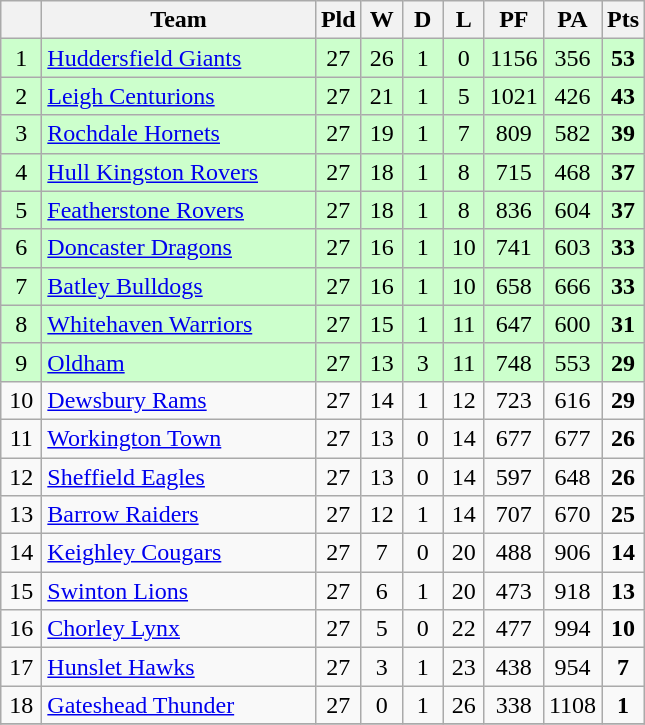<table class="wikitable" style="text-align:center;">
<tr>
<th width=20 abbr="Position"></th>
<th width=175>Team</th>
<th width=20 abbr="Played">Pld</th>
<th width=20 abbr="Won">W</th>
<th width=20 abbr="Drawn">D</th>
<th width=20 abbr="Lost">L</th>
<th width=20 abbr="Points for">PF</th>
<th width=20 abbr="Points against">PA</th>
<th width=20 abbr="Points">Pts</th>
</tr>
<tr style="background:#CCFFCC;">
<td>1</td>
<td style="text-align:left;"><a href='#'>Huddersfield Giants</a></td>
<td>27</td>
<td>26</td>
<td>1</td>
<td>0</td>
<td>1156</td>
<td>356</td>
<td><strong>53</strong></td>
</tr>
<tr style="background:#CCFFCC;">
<td>2</td>
<td style="text-align:left;"><a href='#'>Leigh Centurions</a></td>
<td>27</td>
<td>21</td>
<td>1</td>
<td>5</td>
<td>1021</td>
<td>426</td>
<td><strong>43</strong></td>
</tr>
<tr style="background:#CCFFCC;">
<td>3</td>
<td style="text-align:left;"><a href='#'>Rochdale Hornets</a></td>
<td>27</td>
<td>19</td>
<td>1</td>
<td>7</td>
<td>809</td>
<td>582</td>
<td><strong>39</strong></td>
</tr>
<tr style="background:#CCFFCC;">
<td>4</td>
<td style="text-align:left;"><a href='#'>Hull Kingston Rovers</a></td>
<td>27</td>
<td>18</td>
<td>1</td>
<td>8</td>
<td>715</td>
<td>468</td>
<td><strong>37</strong></td>
</tr>
<tr style="background:#CCFFCC;">
<td>5</td>
<td style="text-align:left;"><a href='#'>Featherstone Rovers</a></td>
<td>27</td>
<td>18</td>
<td>1</td>
<td>8</td>
<td>836</td>
<td>604</td>
<td><strong>37</strong></td>
</tr>
<tr style="background:#CCFFCC;">
<td>6</td>
<td style="text-align:left;"><a href='#'>Doncaster Dragons</a></td>
<td>27</td>
<td>16</td>
<td>1</td>
<td>10</td>
<td>741</td>
<td>603</td>
<td><strong>33</strong></td>
</tr>
<tr style="background:#CCFFCC;">
<td>7</td>
<td style="text-align:left;"><a href='#'>Batley Bulldogs</a></td>
<td>27</td>
<td>16</td>
<td>1</td>
<td>10</td>
<td>658</td>
<td>666</td>
<td><strong>33</strong></td>
</tr>
<tr style="background:#CCFFCC;">
<td>8</td>
<td style="text-align:left;"><a href='#'>Whitehaven Warriors</a></td>
<td>27</td>
<td>15</td>
<td>1</td>
<td>11</td>
<td>647</td>
<td>600</td>
<td><strong>31</strong></td>
</tr>
<tr style="background:#CCFFCC;">
<td>9</td>
<td style="text-align:left;"><a href='#'>Oldham</a></td>
<td>27</td>
<td>13</td>
<td>3</td>
<td>11</td>
<td>748</td>
<td>553</td>
<td><strong>29</strong></td>
</tr>
<tr>
<td>10</td>
<td style="text-align:left;"><a href='#'>Dewsbury Rams</a></td>
<td>27</td>
<td>14</td>
<td>1</td>
<td>12</td>
<td>723</td>
<td>616</td>
<td><strong>29</strong></td>
</tr>
<tr>
<td>11</td>
<td style="text-align:left;"><a href='#'>Workington Town</a></td>
<td>27</td>
<td>13</td>
<td>0</td>
<td>14</td>
<td>677</td>
<td>677</td>
<td><strong>26</strong></td>
</tr>
<tr>
<td>12</td>
<td style="text-align:left;"><a href='#'>Sheffield Eagles</a></td>
<td>27</td>
<td>13</td>
<td>0</td>
<td>14</td>
<td>597</td>
<td>648</td>
<td><strong>26</strong></td>
</tr>
<tr>
<td>13</td>
<td style="text-align:left;"><a href='#'>Barrow Raiders</a></td>
<td>27</td>
<td>12</td>
<td>1</td>
<td>14</td>
<td>707</td>
<td>670</td>
<td><strong>25</strong></td>
</tr>
<tr>
<td>14</td>
<td style="text-align:left;"><a href='#'>Keighley Cougars</a></td>
<td>27</td>
<td>7</td>
<td>0</td>
<td>20</td>
<td>488</td>
<td>906</td>
<td><strong>14</strong></td>
</tr>
<tr>
<td>15</td>
<td style="text-align:left;"><a href='#'>Swinton Lions</a></td>
<td>27</td>
<td>6</td>
<td>1</td>
<td>20</td>
<td>473</td>
<td>918</td>
<td><strong>13</strong></td>
</tr>
<tr>
<td>16</td>
<td style="text-align:left;"><a href='#'>Chorley Lynx</a></td>
<td>27</td>
<td>5</td>
<td>0</td>
<td>22</td>
<td>477</td>
<td>994</td>
<td><strong>10</strong></td>
</tr>
<tr>
<td>17</td>
<td style="text-align:left;"><a href='#'>Hunslet Hawks</a></td>
<td>27</td>
<td>3</td>
<td>1</td>
<td>23</td>
<td>438</td>
<td>954</td>
<td><strong>7</strong></td>
</tr>
<tr>
<td>18</td>
<td style="text-align:left;"><a href='#'>Gateshead Thunder</a></td>
<td>27</td>
<td>0</td>
<td>1</td>
<td>26</td>
<td>338</td>
<td>1108</td>
<td><strong>1</strong></td>
</tr>
<tr>
</tr>
</table>
